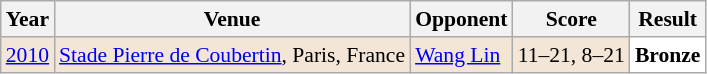<table class="sortable wikitable" style="font-size: 90%;">
<tr>
<th>Year</th>
<th>Venue</th>
<th>Opponent</th>
<th>Score</th>
<th>Result</th>
</tr>
<tr style="background:#F3E6D7">
<td align="center"><a href='#'>2010</a></td>
<td align="left"><a href='#'>Stade Pierre de Coubertin</a>, Paris, France</td>
<td align="left"> <a href='#'>Wang Lin</a></td>
<td align="left">11–21, 8–21</td>
<td style="text-align:left; background:white"> <strong>Bronze</strong></td>
</tr>
</table>
